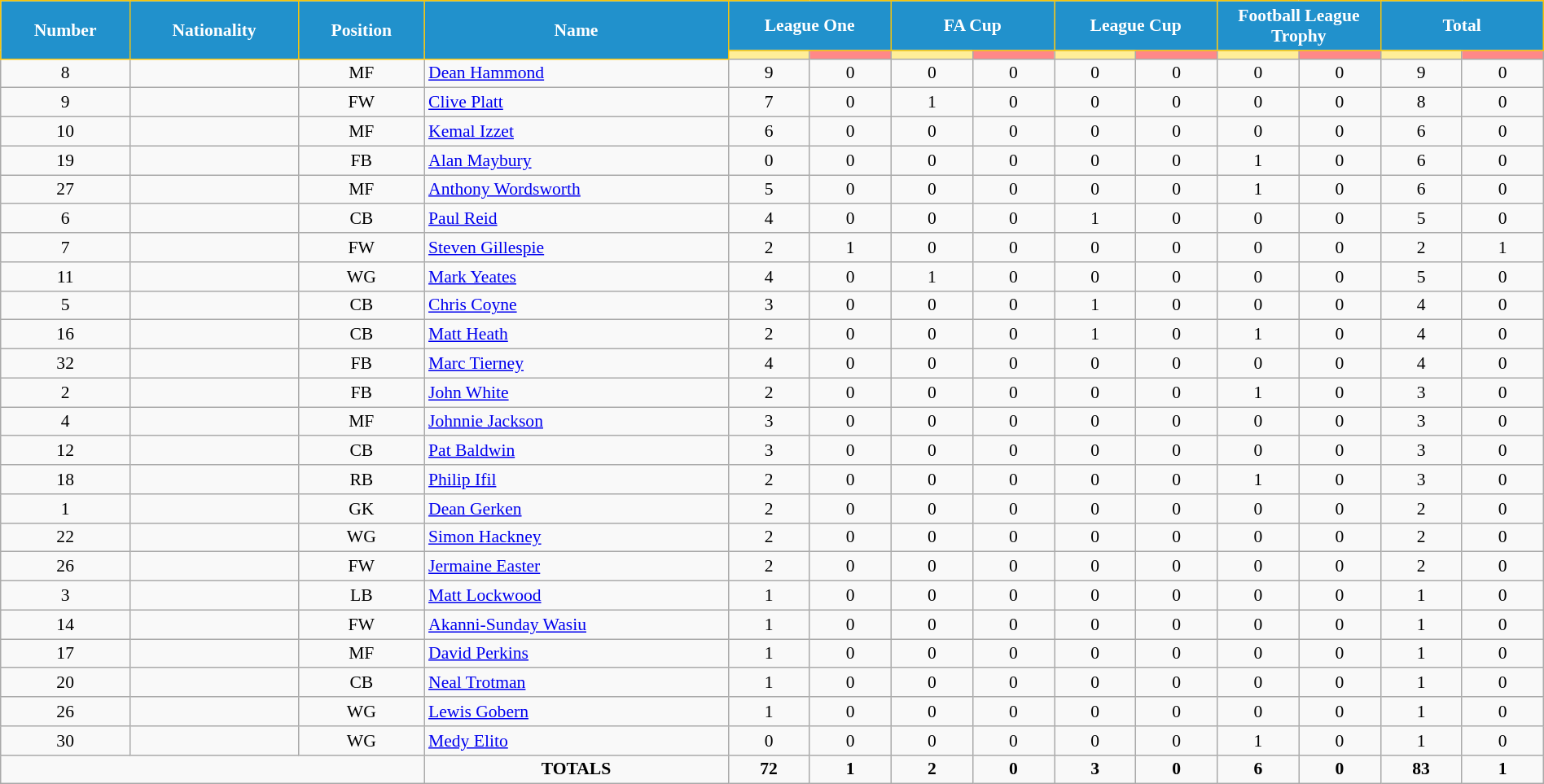<table class="wikitable" style="text-align:center; font-size:90%; width:100%;">
<tr>
<th rowspan="2" style="background:#2191CC; color:white; border:1px solid #F7C408; text-align:center;">Number</th>
<th rowspan="2" style="background:#2191CC; color:white; border:1px solid #F7C408; text-align:center;">Nationality</th>
<th rowspan="2" style="background:#2191CC; color:white; border:1px solid #F7C408; text-align:center;">Position</th>
<th rowspan="2" style="background:#2191CC; color:white; border:1px solid #F7C408; text-align:center;">Name</th>
<th colspan="2" style="background:#2191CC; color:white; border:1px solid #F7C408; text-align:center;">League One</th>
<th colspan="2" style="background:#2191CC; color:white; border:1px solid #F7C408; text-align:center;">FA Cup</th>
<th colspan="2" style="background:#2191CC; color:white; border:1px solid #F7C408; text-align:center;">League Cup</th>
<th colspan="2" style="background:#2191CC; color:white; border:1px solid #F7C408; text-align:center;">Football League Trophy</th>
<th colspan="2" style="background:#2191CC; color:white; border:1px solid #F7C408; text-align:center;">Total</th>
</tr>
<tr>
<th width=60 style="background: #FFEE99"></th>
<th width=60 style="background: #FF8888"></th>
<th width=60 style="background: #FFEE99"></th>
<th width=60 style="background: #FF8888"></th>
<th width=60 style="background: #FFEE99"></th>
<th width=60 style="background: #FF8888"></th>
<th width=60 style="background: #FFEE99"></th>
<th width=60 style="background: #FF8888"></th>
<th width=60 style="background: #FFEE99"></th>
<th width=60 style="background: #FF8888"></th>
</tr>
<tr>
<td>8</td>
<td></td>
<td>MF</td>
<td align="left"><a href='#'>Dean Hammond</a></td>
<td>9</td>
<td>0</td>
<td>0</td>
<td>0</td>
<td>0</td>
<td>0</td>
<td>0</td>
<td>0</td>
<td>9</td>
<td>0</td>
</tr>
<tr>
<td>9</td>
<td></td>
<td>FW</td>
<td align="left"><a href='#'>Clive Platt</a></td>
<td>7</td>
<td>0</td>
<td>1</td>
<td>0</td>
<td>0</td>
<td>0</td>
<td>0</td>
<td>0</td>
<td>8</td>
<td>0</td>
</tr>
<tr>
<td>10</td>
<td></td>
<td>MF</td>
<td align="left"><a href='#'>Kemal Izzet</a></td>
<td>6</td>
<td>0</td>
<td>0</td>
<td>0</td>
<td>0</td>
<td>0</td>
<td>0</td>
<td>0</td>
<td>6</td>
<td>0</td>
</tr>
<tr>
<td>19</td>
<td></td>
<td>FB</td>
<td align="left"><a href='#'>Alan Maybury</a></td>
<td>0</td>
<td>0</td>
<td>0</td>
<td>0</td>
<td>0</td>
<td>0</td>
<td>1</td>
<td>0</td>
<td>6</td>
<td>0</td>
</tr>
<tr>
<td>27</td>
<td></td>
<td>MF</td>
<td align="left"><a href='#'>Anthony Wordsworth</a></td>
<td>5</td>
<td>0</td>
<td>0</td>
<td>0</td>
<td>0</td>
<td>0</td>
<td>1</td>
<td>0</td>
<td>6</td>
<td>0</td>
</tr>
<tr>
<td>6</td>
<td></td>
<td>CB</td>
<td align="left"><a href='#'>Paul Reid</a></td>
<td>4</td>
<td>0</td>
<td>0</td>
<td>0</td>
<td>1</td>
<td>0</td>
<td>0</td>
<td>0</td>
<td>5</td>
<td>0</td>
</tr>
<tr>
<td>7</td>
<td></td>
<td>FW</td>
<td align="left"><a href='#'>Steven Gillespie</a></td>
<td>2</td>
<td>1</td>
<td>0</td>
<td>0</td>
<td>0</td>
<td>0</td>
<td>0</td>
<td>0</td>
<td>2</td>
<td>1</td>
</tr>
<tr>
<td>11</td>
<td></td>
<td>WG</td>
<td align="left"><a href='#'>Mark Yeates</a></td>
<td>4</td>
<td>0</td>
<td>1</td>
<td>0</td>
<td>0</td>
<td>0</td>
<td>0</td>
<td>0</td>
<td>5</td>
<td>0</td>
</tr>
<tr>
<td>5</td>
<td></td>
<td>CB</td>
<td align="left"><a href='#'>Chris Coyne</a></td>
<td>3</td>
<td>0</td>
<td>0</td>
<td>0</td>
<td>1</td>
<td>0</td>
<td>0</td>
<td>0</td>
<td>4</td>
<td>0</td>
</tr>
<tr>
<td>16</td>
<td></td>
<td>CB</td>
<td align="left"><a href='#'>Matt Heath</a></td>
<td>2</td>
<td>0</td>
<td>0</td>
<td>0</td>
<td>1</td>
<td>0</td>
<td>1</td>
<td>0</td>
<td>4</td>
<td>0</td>
</tr>
<tr>
<td>32</td>
<td></td>
<td>FB</td>
<td align="left"><a href='#'>Marc Tierney</a></td>
<td>4</td>
<td>0</td>
<td>0</td>
<td>0</td>
<td>0</td>
<td>0</td>
<td>0</td>
<td>0</td>
<td>4</td>
<td>0</td>
</tr>
<tr>
<td>2</td>
<td></td>
<td>FB</td>
<td align="left"><a href='#'>John White</a></td>
<td>2</td>
<td>0</td>
<td>0</td>
<td>0</td>
<td>0</td>
<td>0</td>
<td>1</td>
<td>0</td>
<td>3</td>
<td>0</td>
</tr>
<tr>
<td>4</td>
<td></td>
<td>MF</td>
<td align="left"><a href='#'>Johnnie Jackson</a></td>
<td>3</td>
<td>0</td>
<td>0</td>
<td>0</td>
<td>0</td>
<td>0</td>
<td>0</td>
<td>0</td>
<td>3</td>
<td>0</td>
</tr>
<tr>
<td>12</td>
<td></td>
<td>CB</td>
<td align="left"><a href='#'>Pat Baldwin</a></td>
<td>3</td>
<td>0</td>
<td>0</td>
<td>0</td>
<td>0</td>
<td>0</td>
<td>0</td>
<td>0</td>
<td>3</td>
<td>0</td>
</tr>
<tr>
<td>18</td>
<td></td>
<td>RB</td>
<td align="left"><a href='#'>Philip Ifil</a></td>
<td>2</td>
<td>0</td>
<td>0</td>
<td>0</td>
<td>0</td>
<td>0</td>
<td>1</td>
<td>0</td>
<td>3</td>
<td>0</td>
</tr>
<tr>
<td>1</td>
<td></td>
<td>GK</td>
<td align="left"><a href='#'>Dean Gerken</a></td>
<td>2</td>
<td>0</td>
<td>0</td>
<td>0</td>
<td>0</td>
<td>0</td>
<td>0</td>
<td>0</td>
<td>2</td>
<td>0</td>
</tr>
<tr>
<td>22</td>
<td></td>
<td>WG</td>
<td align="left"><a href='#'>Simon Hackney</a></td>
<td>2</td>
<td>0</td>
<td>0</td>
<td>0</td>
<td>0</td>
<td>0</td>
<td>0</td>
<td>0</td>
<td>2</td>
<td>0</td>
</tr>
<tr>
<td>26</td>
<td></td>
<td>FW</td>
<td align="left"><a href='#'>Jermaine Easter</a></td>
<td>2</td>
<td>0</td>
<td>0</td>
<td>0</td>
<td>0</td>
<td>0</td>
<td>0</td>
<td>0</td>
<td>2</td>
<td>0</td>
</tr>
<tr>
<td>3</td>
<td></td>
<td>LB</td>
<td align="left"><a href='#'>Matt Lockwood</a></td>
<td>1</td>
<td>0</td>
<td>0</td>
<td>0</td>
<td>0</td>
<td>0</td>
<td>0</td>
<td>0</td>
<td>1</td>
<td>0</td>
</tr>
<tr>
<td>14</td>
<td></td>
<td>FW</td>
<td align="left"><a href='#'>Akanni-Sunday Wasiu</a></td>
<td>1</td>
<td>0</td>
<td>0</td>
<td>0</td>
<td>0</td>
<td>0</td>
<td>0</td>
<td>0</td>
<td>1</td>
<td>0</td>
</tr>
<tr>
<td>17</td>
<td></td>
<td>MF</td>
<td align="left"><a href='#'>David Perkins</a></td>
<td>1</td>
<td>0</td>
<td>0</td>
<td>0</td>
<td>0</td>
<td>0</td>
<td>0</td>
<td>0</td>
<td>1</td>
<td>0</td>
</tr>
<tr>
<td>20</td>
<td></td>
<td>CB</td>
<td align="left"><a href='#'>Neal Trotman</a></td>
<td>1</td>
<td>0</td>
<td>0</td>
<td>0</td>
<td>0</td>
<td>0</td>
<td>0</td>
<td>0</td>
<td>1</td>
<td>0</td>
</tr>
<tr>
<td>26</td>
<td></td>
<td>WG</td>
<td align="left"><a href='#'>Lewis Gobern</a></td>
<td>1</td>
<td>0</td>
<td>0</td>
<td>0</td>
<td>0</td>
<td>0</td>
<td>0</td>
<td>0</td>
<td>1</td>
<td>0</td>
</tr>
<tr>
<td>30</td>
<td></td>
<td>WG</td>
<td align="left"><a href='#'>Medy Elito</a></td>
<td>0</td>
<td>0</td>
<td>0</td>
<td>0</td>
<td>0</td>
<td>0</td>
<td>1</td>
<td>0</td>
<td>1</td>
<td>0</td>
</tr>
<tr>
<td colspan="3"></td>
<td><strong>TOTALS</strong></td>
<td><strong>72</strong></td>
<td><strong>1</strong></td>
<td><strong>2</strong></td>
<td><strong>0</strong></td>
<td><strong>3</strong></td>
<td><strong>0</strong></td>
<td><strong>6</strong></td>
<td><strong>0</strong></td>
<td><strong>83</strong></td>
<td><strong>1</strong></td>
</tr>
</table>
